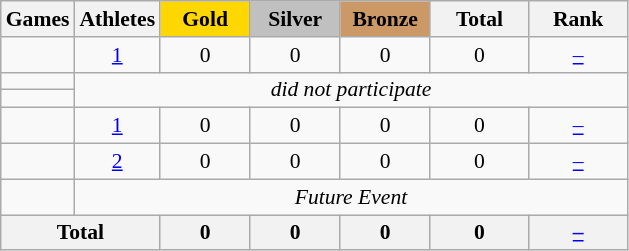<table class="wikitable" style="text-align:center; font-size:90%;">
<tr>
<th>Games</th>
<th>Athletes</th>
<td style="background:gold; width:3.7em; font-weight:bold;">Gold</td>
<td style="background:silver; width:3.7em; font-weight:bold;">Silver</td>
<td style="background:#cc9966; width:3.7em; font-weight:bold;">Bronze</td>
<th style="width:4.1em; font-weight:bold;">Total</th>
<th style="width:4.1em; font-weight:bold;">Rank</th>
</tr>
<tr>
<td align=left></td>
<td><a href='#'>1</a></td>
<td>0</td>
<td>0</td>
<td>0</td>
<td>0</td>
<td><a href='#'>–</a></td>
</tr>
<tr>
<td align=left></td>
<td colspan=6; rowspan=2><em>did not participate</em></td>
</tr>
<tr>
<td align=left></td>
</tr>
<tr>
<td align=left></td>
<td><a href='#'>1</a></td>
<td>0</td>
<td>0</td>
<td>0</td>
<td>0</td>
<td><a href='#'>–</a></td>
</tr>
<tr>
<td align=left></td>
<td><a href='#'>2</a></td>
<td>0</td>
<td>0</td>
<td>0</td>
<td>0</td>
<td><a href='#'>–</a></td>
</tr>
<tr>
<td align=left></td>
<td colspan=6><em>Future Event</em></td>
</tr>
<tr>
<th colspan=2>Total</th>
<th>0</th>
<th>0</th>
<th>0</th>
<th>0</th>
<th><a href='#'>–</a></th>
</tr>
</table>
